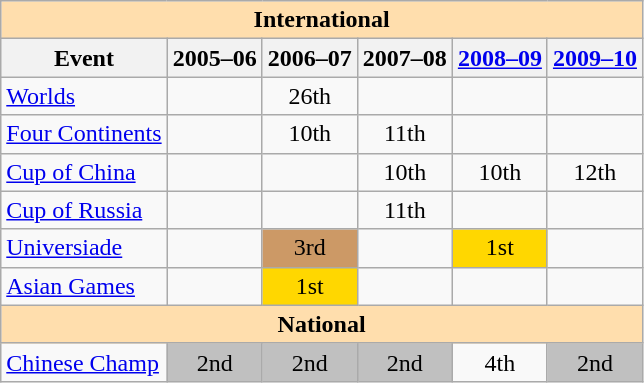<table class="wikitable" style="text-align:center">
<tr>
<th style="background-color: #ffdead; " colspan=6 align=center>International</th>
</tr>
<tr>
<th>Event</th>
<th>2005–06</th>
<th>2006–07</th>
<th>2007–08</th>
<th><a href='#'>2008–09</a></th>
<th><a href='#'>2009–10</a></th>
</tr>
<tr>
<td align=left><a href='#'>Worlds</a></td>
<td></td>
<td>26th</td>
<td></td>
<td></td>
<td></td>
</tr>
<tr>
<td align=left><a href='#'>Four Continents</a></td>
<td></td>
<td>10th</td>
<td>11th</td>
<td></td>
<td></td>
</tr>
<tr>
<td align=left> <a href='#'>Cup of China</a></td>
<td></td>
<td></td>
<td>10th</td>
<td>10th</td>
<td>12th</td>
</tr>
<tr>
<td align=left> <a href='#'>Cup of Russia</a></td>
<td></td>
<td></td>
<td>11th</td>
<td></td>
<td></td>
</tr>
<tr>
<td align=left><a href='#'>Universiade</a></td>
<td></td>
<td bgcolor=cc9966>3rd</td>
<td></td>
<td bgcolor=gold>1st</td>
<td></td>
</tr>
<tr>
<td align=left><a href='#'>Asian Games</a></td>
<td></td>
<td bgcolor=gold>1st</td>
<td></td>
<td></td>
<td></td>
</tr>
<tr>
<th style="background-color: #ffdead; " colspan=6 align=center>National</th>
</tr>
<tr>
<td align=left><a href='#'>Chinese Champ</a></td>
<td bgcolor=silver>2nd</td>
<td bgcolor=silver>2nd</td>
<td bgcolor=silver>2nd</td>
<td>4th</td>
<td bgcolor=silver>2nd</td>
</tr>
</table>
